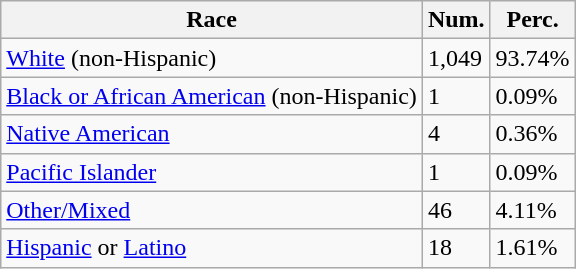<table class="wikitable">
<tr>
<th>Race</th>
<th>Num.</th>
<th>Perc.</th>
</tr>
<tr>
<td><a href='#'>White</a> (non-Hispanic)</td>
<td>1,049</td>
<td>93.74%</td>
</tr>
<tr>
<td><a href='#'>Black or African American</a> (non-Hispanic)</td>
<td>1</td>
<td>0.09%</td>
</tr>
<tr>
<td><a href='#'>Native American</a></td>
<td>4</td>
<td>0.36%</td>
</tr>
<tr>
<td><a href='#'>Pacific Islander</a></td>
<td>1</td>
<td>0.09%</td>
</tr>
<tr>
<td><a href='#'>Other/Mixed</a></td>
<td>46</td>
<td>4.11%</td>
</tr>
<tr>
<td><a href='#'>Hispanic</a> or <a href='#'>Latino</a></td>
<td>18</td>
<td>1.61%</td>
</tr>
</table>
